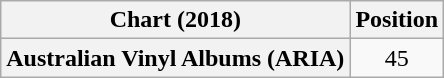<table class="wikitable plainrowheaders" style="text-align:center">
<tr>
<th scope="col">Chart (2018)</th>
<th scope="col">Position</th>
</tr>
<tr>
<th scope="row">Australian Vinyl Albums (ARIA)</th>
<td>45</td>
</tr>
</table>
